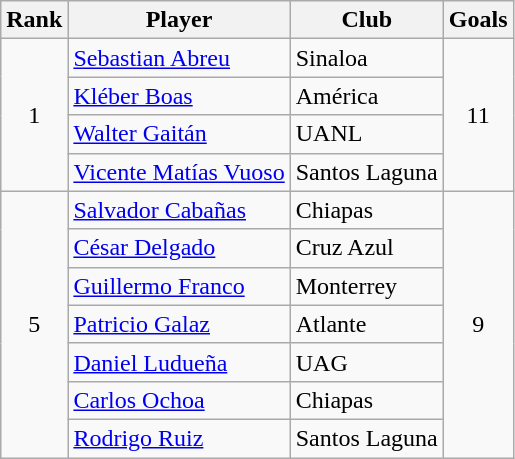<table class="wikitable">
<tr>
<th>Rank</th>
<th>Player</th>
<th>Club</th>
<th>Goals</th>
</tr>
<tr>
<td align=center rowspan=4>1</td>
<td> <a href='#'>Sebastian Abreu</a></td>
<td>Sinaloa</td>
<td align=center rowspan=4>11</td>
</tr>
<tr>
<td> <a href='#'>Kléber Boas</a></td>
<td>América</td>
</tr>
<tr>
<td> <a href='#'>Walter Gaitán</a></td>
<td>UANL</td>
</tr>
<tr>
<td> <a href='#'>Vicente Matías Vuoso</a></td>
<td>Santos Laguna</td>
</tr>
<tr>
<td align=center rowspan=7>5</td>
<td> <a href='#'>Salvador Cabañas</a></td>
<td>Chiapas</td>
<td align=center rowspan=7>9</td>
</tr>
<tr>
<td> <a href='#'>César Delgado</a></td>
<td>Cruz Azul</td>
</tr>
<tr>
<td> <a href='#'>Guillermo Franco</a></td>
<td>Monterrey</td>
</tr>
<tr>
<td> <a href='#'>Patricio Galaz</a></td>
<td>Atlante</td>
</tr>
<tr>
<td> <a href='#'>Daniel Ludueña</a></td>
<td>UAG</td>
</tr>
<tr>
<td> <a href='#'>Carlos Ochoa</a></td>
<td>Chiapas</td>
</tr>
<tr>
<td> <a href='#'>Rodrigo Ruiz</a></td>
<td>Santos Laguna</td>
</tr>
</table>
